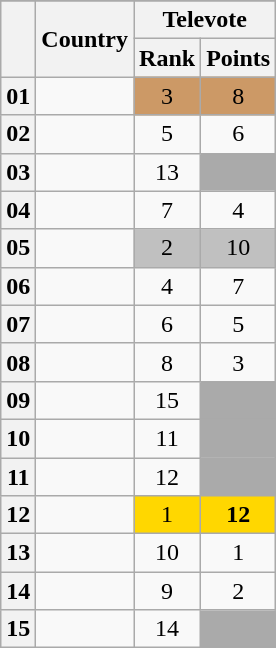<table class="sortable wikitable collapsible plainrowheaders" style="text-align:center;">
<tr>
</tr>
<tr>
<th scope="col" rowspan="2"></th>
<th scope="col" rowspan="2" class=unsortable>Country</th>
<th scope="col" colspan="2">Televote</th>
</tr>
<tr>
<th scope="col">Rank</th>
<th scope="col" class="unsortable">Points</th>
</tr>
<tr>
<th scope="row" style="text-align:center;">01</th>
<td style="text-align:left;"></td>
<td style="background:#CC9966;">3</td>
<td style="background:#CC9966;">8</td>
</tr>
<tr>
<th scope="row" style="text-align:center;">02</th>
<td style="text-align:left;"></td>
<td>5</td>
<td>6</td>
</tr>
<tr>
<th scope="row" style="text-align:center;">03</th>
<td style="text-align:left;"></td>
<td>13</td>
<td style="background:#AAAAAA;"></td>
</tr>
<tr>
<th scope="row" style="text-align:center;">04</th>
<td style="text-align:left;"></td>
<td>7</td>
<td>4</td>
</tr>
<tr>
<th scope="row" style="text-align:center;">05</th>
<td style="text-align:left;"></td>
<td style="background:silver;">2</td>
<td style="background:silver;">10</td>
</tr>
<tr>
<th scope="row" style="text-align:center;">06</th>
<td style="text-align:left;"></td>
<td>4</td>
<td>7</td>
</tr>
<tr>
<th scope="row" style="text-align:center;">07</th>
<td style="text-align:left;"></td>
<td>6</td>
<td>5</td>
</tr>
<tr>
<th scope="row" style="text-align:center;">08</th>
<td style="text-align:left;"></td>
<td>8</td>
<td>3</td>
</tr>
<tr>
<th scope="row" style="text-align:center;">09</th>
<td style="text-align:left;"></td>
<td>15</td>
<td style="background:#AAAAAA;"></td>
</tr>
<tr>
<th scope="row" style="text-align:center;">10</th>
<td style="text-align:left;"></td>
<td>11</td>
<td style="background:#AAAAAA;"></td>
</tr>
<tr>
<th scope="row" style="text-align:center;">11</th>
<td style="text-align:left;"></td>
<td>12</td>
<td style="background:#AAAAAA;"></td>
</tr>
<tr>
<th scope="row" style="text-align:center;">12</th>
<td style="text-align:left;"></td>
<td style="background:gold;">1</td>
<td style="background:gold;"><strong>12</strong></td>
</tr>
<tr>
<th scope="row" style="text-align:center;">13</th>
<td style="text-align:left;"></td>
<td>10</td>
<td>1</td>
</tr>
<tr>
<th scope="row" style="text-align:center;">14</th>
<td style="text-align:left;"></td>
<td>9</td>
<td>2</td>
</tr>
<tr>
<th scope="row" style="text-align:center;">15</th>
<td style="text-align:left;"></td>
<td>14</td>
<td style="background:#AAAAAA;"></td>
</tr>
</table>
